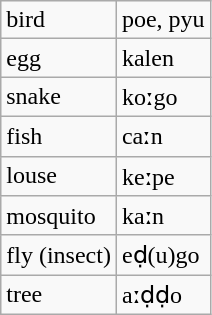<table class="wikitable">
<tr>
<td>bird</td>
<td>poe, pyu</td>
</tr>
<tr>
<td>egg</td>
<td>kalen</td>
</tr>
<tr>
<td>snake</td>
<td>koːgo</td>
</tr>
<tr>
<td>fish</td>
<td>caːn</td>
</tr>
<tr>
<td>louse</td>
<td>keːpe</td>
</tr>
<tr>
<td>mosquito</td>
<td>kaːn</td>
</tr>
<tr>
<td>fly (insect)</td>
<td>eḍ(u)go</td>
</tr>
<tr>
<td>tree</td>
<td>aːḍḍo</td>
</tr>
</table>
